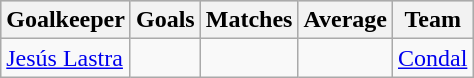<table class="wikitable sortable" class="wikitable">
<tr style="background:#ccc; text-align:center;">
<th>Goalkeeper</th>
<th>Goals</th>
<th>Matches</th>
<th>Average</th>
<th>Team</th>
</tr>
<tr>
<td> <a href='#'>Jesús Lastra</a></td>
<td></td>
<td></td>
<td></td>
<td><a href='#'>Condal</a></td>
</tr>
</table>
